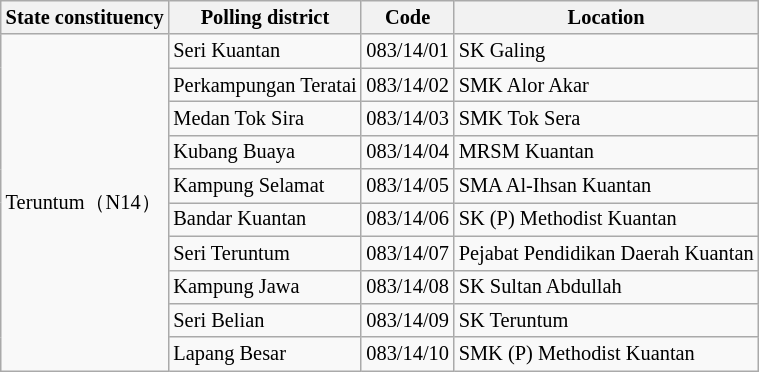<table class="wikitable sortable mw-collapsible" style="white-space:nowrap;font-size:85%">
<tr>
<th>State constituency</th>
<th>Polling district</th>
<th>Code</th>
<th>Location</th>
</tr>
<tr>
<td rowspan="10">Teruntum（N14）</td>
<td>Seri Kuantan</td>
<td>083/14/01</td>
<td>SK Galing</td>
</tr>
<tr>
<td>Perkampungan Teratai</td>
<td>083/14/02</td>
<td>SMK Alor Akar</td>
</tr>
<tr>
<td>Medan Tok Sira</td>
<td>083/14/03</td>
<td>SMK Tok Sera</td>
</tr>
<tr>
<td>Kubang Buaya</td>
<td>083/14/04</td>
<td>MRSM Kuantan</td>
</tr>
<tr>
<td>Kampung Selamat</td>
<td>083/14/05</td>
<td>SMA Al-Ihsan Kuantan</td>
</tr>
<tr>
<td>Bandar Kuantan</td>
<td>083/14/06</td>
<td>SK (P) Methodist Kuantan</td>
</tr>
<tr>
<td>Seri Teruntum</td>
<td>083/14/07</td>
<td>Pejabat Pendidikan Daerah Kuantan</td>
</tr>
<tr>
<td>Kampung Jawa</td>
<td>083/14/08</td>
<td>SK Sultan Abdullah</td>
</tr>
<tr>
<td>Seri Belian</td>
<td>083/14/09</td>
<td>SK Teruntum</td>
</tr>
<tr>
<td>Lapang Besar</td>
<td>083/14/10</td>
<td>SMK (P) Methodist Kuantan</td>
</tr>
</table>
